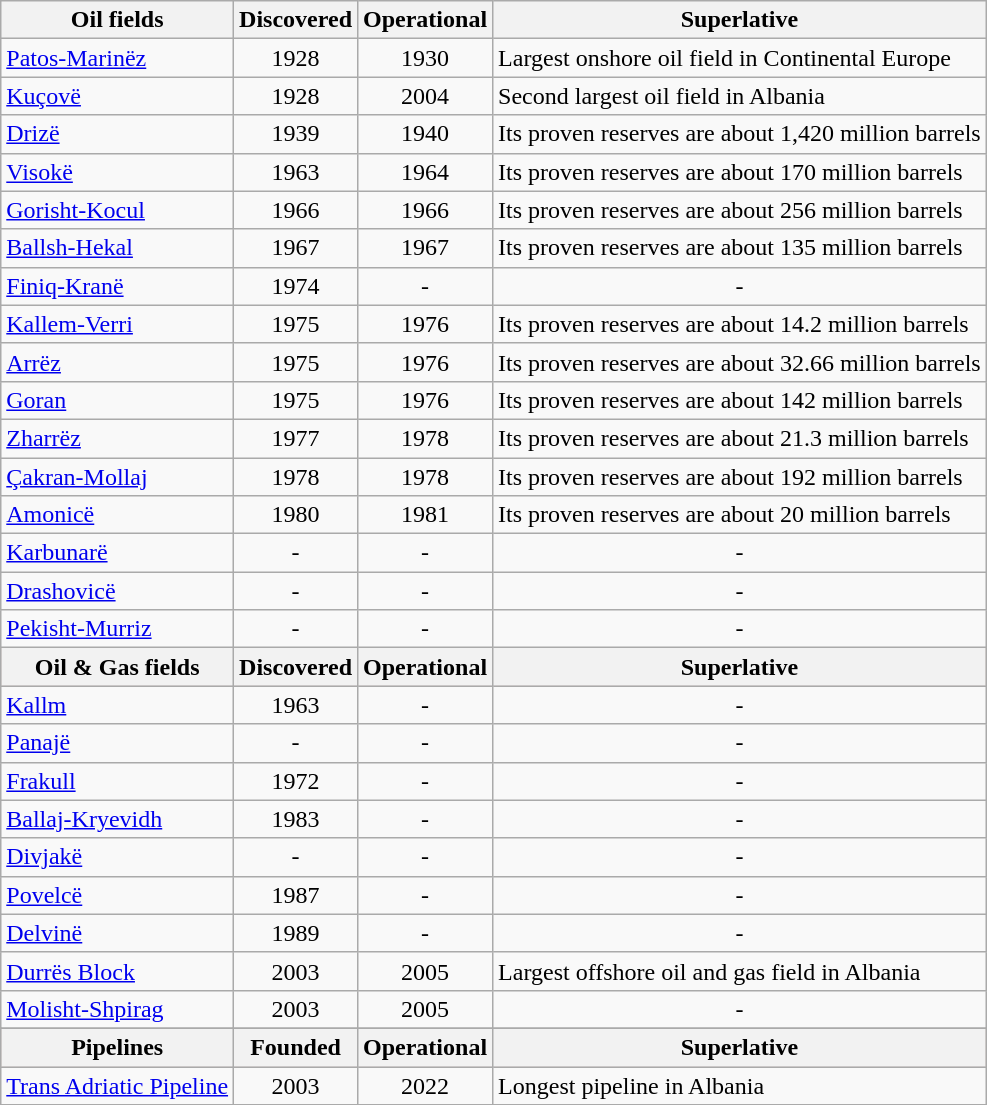<table class="wikitable">
<tr>
<th>Oil fields</th>
<th>Discovered</th>
<th>Operational</th>
<th>Superlative</th>
</tr>
<tr>
<td><a href='#'>Patos-Marinëz</a></td>
<td align="center">1928</td>
<td align="center">1930</td>
<td>Largest onshore oil field in Continental Europe</td>
</tr>
<tr>
<td><a href='#'>Kuçovë</a></td>
<td align="center">1928</td>
<td align="center">2004</td>
<td>Second largest oil field in Albania</td>
</tr>
<tr>
<td><a href='#'>Drizë</a></td>
<td align="center">1939</td>
<td align="center">1940</td>
<td>Its proven reserves are about 1,420 million barrels</td>
</tr>
<tr>
<td><a href='#'>Visokë</a></td>
<td align="center">1963</td>
<td align="center">1964</td>
<td>Its proven reserves are about 170 million barrels</td>
</tr>
<tr>
<td><a href='#'>Gorisht-Kocul</a></td>
<td align="center">1966</td>
<td align="center">1966</td>
<td>Its proven reserves are about 256 million barrels</td>
</tr>
<tr>
<td><a href='#'>Ballsh-Hekal</a></td>
<td align="center">1967</td>
<td align="center">1967</td>
<td>Its proven reserves are about 135 million barrels</td>
</tr>
<tr>
<td><a href='#'>Finiq-Kranë</a></td>
<td align="center">1974</td>
<td align="center">-</td>
<td align="center">-</td>
</tr>
<tr>
<td><a href='#'>Kallem-Verri</a></td>
<td align="center">1975</td>
<td align="center">1976</td>
<td>Its proven reserves are about 14.2 million barrels</td>
</tr>
<tr>
<td><a href='#'>Arrëz</a></td>
<td align="center">1975</td>
<td align="center">1976</td>
<td>Its proven reserves are about 32.66 million barrels</td>
</tr>
<tr>
<td><a href='#'>Goran</a></td>
<td align="center">1975</td>
<td align="center">1976</td>
<td>Its proven reserves are about 142 million barrels</td>
</tr>
<tr>
<td><a href='#'>Zharrëz</a></td>
<td align="center">1977</td>
<td align="center">1978</td>
<td>Its proven reserves are about 21.3 million barrels</td>
</tr>
<tr>
<td><a href='#'>Çakran-Mollaj</a></td>
<td align="center">1978</td>
<td align="center">1978</td>
<td>Its proven reserves are about 192 million barrels</td>
</tr>
<tr>
<td><a href='#'>Amonicë</a></td>
<td align="center">1980</td>
<td align="center">1981</td>
<td>Its proven reserves are about 20 million barrels</td>
</tr>
<tr>
<td><a href='#'>Karbunarë</a></td>
<td align="center">-</td>
<td align="center">-</td>
<td align="center">-</td>
</tr>
<tr>
<td><a href='#'>Drashovicë</a></td>
<td align="center">-</td>
<td align="center">-</td>
<td align="center">-</td>
</tr>
<tr>
<td><a href='#'>Pekisht-Murriz</a></td>
<td align="center">-</td>
<td align="center">-</td>
<td align="center">-</td>
</tr>
<tr style="background:#d4c0ba;">
<th>Oil & Gas fields</th>
<th>Discovered</th>
<th>Operational</th>
<th>Superlative</th>
</tr>
<tr>
<td><a href='#'>Kallm</a></td>
<td align="center">1963</td>
<td align="center">-</td>
<td align="center">-</td>
</tr>
<tr>
<td><a href='#'>Panajë</a></td>
<td align="center">-</td>
<td align="center">-</td>
<td align="center">-</td>
</tr>
<tr>
<td><a href='#'>Frakull</a></td>
<td align="center">1972</td>
<td align="center">-</td>
<td align="center">-</td>
</tr>
<tr>
<td><a href='#'>Ballaj-Kryevidh</a></td>
<td align="center">1983</td>
<td align="center">-</td>
<td align="center">-</td>
</tr>
<tr>
<td><a href='#'>Divjakë</a></td>
<td align="center">-</td>
<td align="center">-</td>
<td align="center">-</td>
</tr>
<tr>
<td><a href='#'>Povelcë</a></td>
<td align="center">1987</td>
<td align="center">-</td>
<td align="center">-</td>
</tr>
<tr>
<td><a href='#'>Delvinë</a></td>
<td align="center">1989</td>
<td align="center">-</td>
<td align="center">-</td>
</tr>
<tr>
<td><a href='#'>Durrës Block</a></td>
<td align="center">2003</td>
<td align="center">2005</td>
<td>Largest offshore oil and gas field in Albania</td>
</tr>
<tr>
<td><a href='#'>Molisht-Shpirag</a></td>
<td align="center">2003</td>
<td align="center">2005</td>
<td align="center">-</td>
</tr>
<tr>
</tr>
<tr style="background:#d4c0ba;">
<th>Pipelines</th>
<th>Founded</th>
<th>Operational</th>
<th>Superlative</th>
</tr>
<tr>
<td><a href='#'>Trans Adriatic Pipeline</a></td>
<td align="center">2003</td>
<td align="center">2022</td>
<td>Longest pipeline in Albania </td>
</tr>
<tr>
</tr>
</table>
